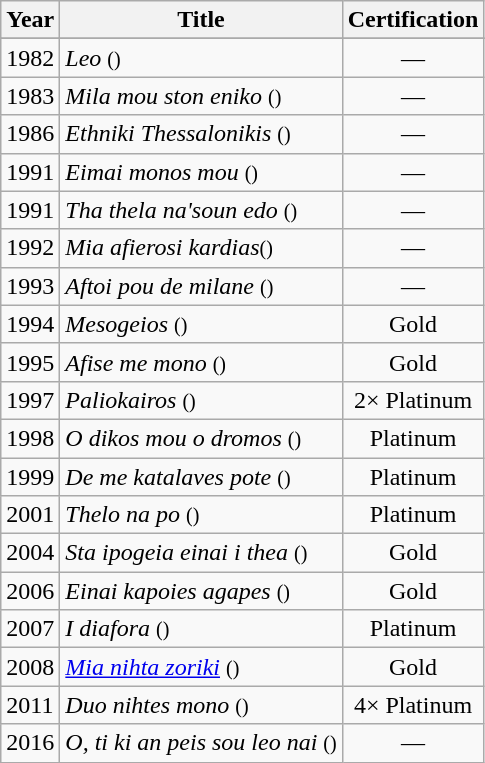<table class="wikitable"|width=100%>
<tr>
<th scope="col">Year</th>
<th scope="col">Title</th>
<th scope="col">Certification</th>
</tr>
<tr>
</tr>
<tr>
<td>1982</td>
<td><em>Leo</em> <small>()</small></td>
<td align="center">—</td>
</tr>
<tr>
<td>1983</td>
<td><em>Mila mou ston eniko</em> <small>()</small></td>
<td align="center">—</td>
</tr>
<tr>
<td>1986</td>
<td><em>Ethniki Thessalonikis</em> <small>()</small></td>
<td align="center">—</td>
</tr>
<tr>
<td>1991</td>
<td><em>Eimai monos mou</em> <small>()</small></td>
<td align="center">—</td>
</tr>
<tr>
<td>1991</td>
<td><em>Tha thela na'soun edo</em> <small>()</small></td>
<td align="center">—</td>
</tr>
<tr>
<td>1992</td>
<td><em>Mia afierosi kardias</em><small>()</small></td>
<td align="center">—</td>
</tr>
<tr>
<td>1993</td>
<td><em>Aftoi pou de milane</em> <small>()</small></td>
<td align="center">—</td>
</tr>
<tr>
<td>1994</td>
<td><em>Mesogeios</em> <small>()</small></td>
<td align="center">Gold</td>
</tr>
<tr>
<td>1995</td>
<td><em>Afise me mono</em> <small>()</small></td>
<td align="center">Gold</td>
</tr>
<tr>
<td>1997</td>
<td><em>Paliokairos</em> <small>()</small></td>
<td align="center">2× Platinum</td>
</tr>
<tr>
<td>1998</td>
<td><em>O dikos mou o dromos</em> <small>()</small></td>
<td align="center">Platinum</td>
</tr>
<tr>
<td>1999</td>
<td><em>De me katalaves pote</em> <small>()</small></td>
<td align="center">Platinum</td>
</tr>
<tr>
<td>2001</td>
<td><em>Thelo na po</em> <small>()</small></td>
<td align="center">Platinum</td>
</tr>
<tr>
<td>2004</td>
<td><em>Sta ipogeia einai i thea</em> <small>()</small></td>
<td align="center">Gold</td>
</tr>
<tr>
<td>2006</td>
<td><em>Einai kapoies agapes</em> <small>()</small></td>
<td align="center">Gold</td>
</tr>
<tr>
<td>2007</td>
<td><em>I diafora</em> <small>()</small></td>
<td align="center">Platinum</td>
</tr>
<tr>
<td>2008</td>
<td><em><a href='#'>Mia nihta zoriki</a></em> <small>()</small></td>
<td align="center">Gold</td>
</tr>
<tr>
<td>2011</td>
<td><em>Duo nihtes mono</em> <small>()</small></td>
<td align="center">4× Platinum</td>
</tr>
<tr>
<td>2016</td>
<td><em>O, ti ki an peis sou leo nai</em> <small>()</small></td>
<td align="center">—</td>
</tr>
</table>
